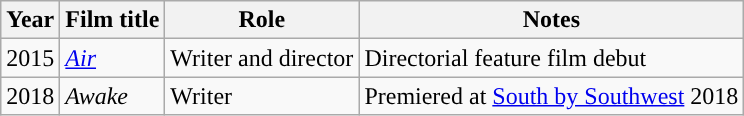<table class="wikitable sortable" style="border:none; margin:0;">
<tr valign="bottom">
<th scope="col">Year</th>
<th scope="col">Film title</th>
<th scope="col">Role</th>
<th scope="col">Notes</th>
</tr>
<tr>
<td>2015</td>
<td><em><a href='#'>Air</a></em></td>
<td>Writer and director</td>
<td>Directorial feature film debut</td>
</tr>
<tr>
<td>2018</td>
<td><em>Awake</em></td>
<td>Writer</td>
<td>Premiered at <a href='#'>South by Southwest</a> 2018</td>
</tr>
</table>
